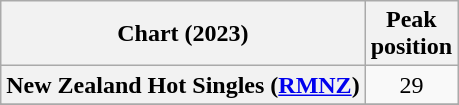<table class="wikitable sortable plainrowheaders" style="text-align:center">
<tr>
<th scope="col">Chart (2023)</th>
<th scope="col">Peak<br>position</th>
</tr>
<tr>
<th scope="row">New Zealand Hot Singles (<a href='#'>RMNZ</a>)</th>
<td>29</td>
</tr>
<tr>
</tr>
<tr>
</tr>
<tr>
</tr>
</table>
